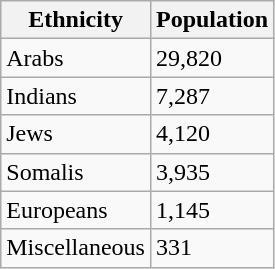<table class="wikitable">
<tr>
<th scope="col">Ethnicity</th>
<th scope="col">Population</th>
</tr>
<tr>
<td>Arabs</td>
<td>29,820</td>
</tr>
<tr>
<td>Indians</td>
<td>7,287</td>
</tr>
<tr>
<td>Jews</td>
<td>4,120</td>
</tr>
<tr>
<td>Somalis</td>
<td>3,935</td>
</tr>
<tr>
<td>Europeans</td>
<td>1,145</td>
</tr>
<tr>
<td>Miscellaneous</td>
<td>331</td>
</tr>
</table>
